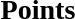<table width=100%>
<tr>
<td width=50% valign=top><br><h3>Points</h3>




</td>
</tr>
</table>
